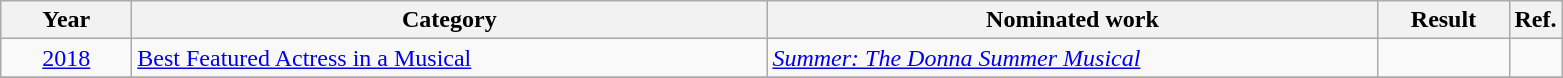<table class=wikitable>
<tr>
<th scope="col" style="width:5em;">Year</th>
<th scope="col" style="width:26em;">Category</th>
<th scope="col" style="width:25em;">Nominated work</th>
<th scope="col" style="width:5em;">Result</th>
<th>Ref.</th>
</tr>
<tr>
<td style="text-align:center;"><a href='#'>2018</a></td>
<td><a href='#'>Best Featured Actress in a Musical</a></td>
<td><em><a href='#'>Summer: The Donna Summer Musical</a></em></td>
<td></td>
<td style="text-align:center;"></td>
</tr>
<tr>
</tr>
</table>
